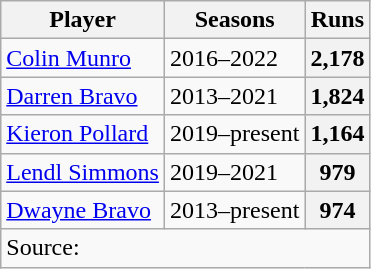<table class="wikitable">
<tr>
<th>Player</th>
<th>Seasons</th>
<th>Runs</th>
</tr>
<tr>
<td><a href='#'>Colin Munro</a></td>
<td>2016–2022</td>
<th>2,178</th>
</tr>
<tr>
<td><a href='#'>Darren Bravo</a></td>
<td>2013–2021</td>
<th>1,824</th>
</tr>
<tr>
<td><a href='#'>Kieron Pollard</a></td>
<td>2019–present</td>
<th>1,164</th>
</tr>
<tr>
<td><a href='#'>Lendl Simmons</a></td>
<td>2019–2021</td>
<th>979</th>
</tr>
<tr>
<td><a href='#'>Dwayne Bravo</a></td>
<td>2013–present</td>
<th>974</th>
</tr>
<tr>
<td colspan="3" style="text-align:left">Source: </td>
</tr>
</table>
